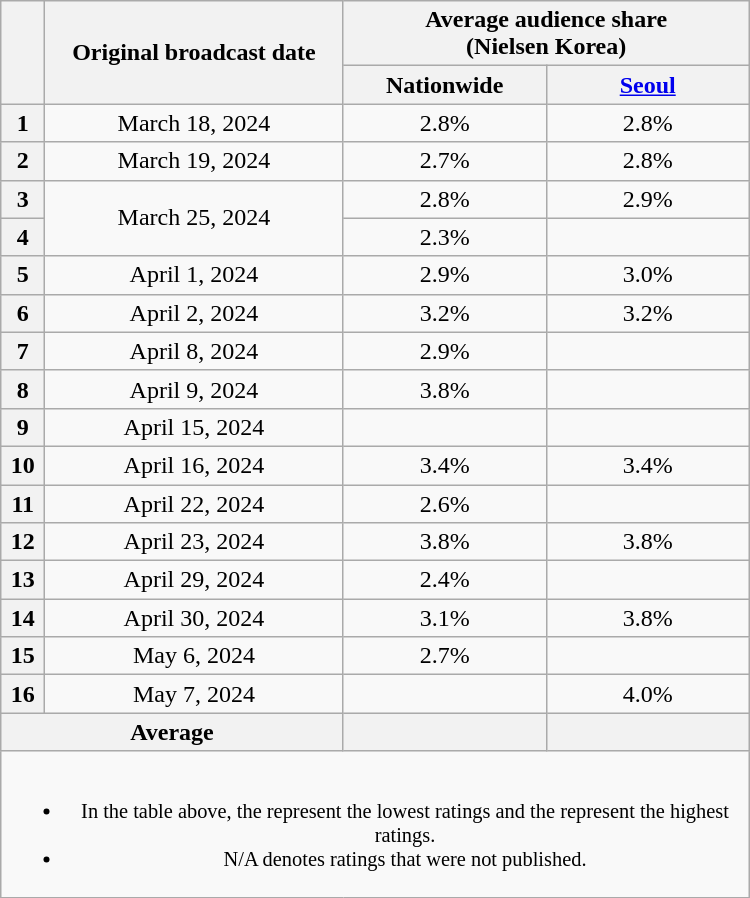<table class="wikitable" style="margin-left:auto; margin-right:auto; width:500px; text-align:center">
<tr>
<th scope="col" rowspan="2"></th>
<th scope="col" rowspan="2">Original broadcast date</th>
<th scope="col" colspan="2">Average audience share<br>(Nielsen Korea)</th>
</tr>
<tr>
<th scope="col" style="width:8em">Nationwide</th>
<th scope="col" style="width:8em"><a href='#'>Seoul</a></th>
</tr>
<tr>
<th scope="row">1</th>
<td>March 18, 2024</td>
<td>2.8% </td>
<td>2.8% </td>
</tr>
<tr>
<th scope="row">2</th>
<td>March 19, 2024</td>
<td>2.7% </td>
<td>2.8% </td>
</tr>
<tr>
<th scope="row">3</th>
<td rowspan="2">March 25, 2024</td>
<td>2.8% </td>
<td>2.9% </td>
</tr>
<tr>
<th scope="row">4</th>
<td>2.3% </td>
<td></td>
</tr>
<tr>
<th scope="row">5</th>
<td>April 1, 2024</td>
<td>2.9% </td>
<td>3.0% </td>
</tr>
<tr>
<th scope="row">6</th>
<td>April 2, 2024</td>
<td>3.2% </td>
<td>3.2% </td>
</tr>
<tr>
<th scope="row">7</th>
<td>April 8, 2024</td>
<td>2.9% </td>
<td><strong></strong>  </td>
</tr>
<tr>
<th scope="row">8</th>
<td>April 9, 2024</td>
<td>3.8% </td>
<td><strong></strong> </td>
</tr>
<tr>
<th scope="row">9</th>
<td>April 15, 2024</td>
<td><strong></strong> </td>
<td></td>
</tr>
<tr>
<th scope="row">10</th>
<td>April 16, 2024</td>
<td>3.4% </td>
<td>3.4% </td>
</tr>
<tr>
<th scope="row">11</th>
<td>April 22, 2024</td>
<td>2.6% </td>
<td></td>
</tr>
<tr>
<th scope="row">12</th>
<td>April 23, 2024</td>
<td>3.8% </td>
<td>3.8% </td>
</tr>
<tr>
<th scope="row">13</th>
<td>April 29, 2024</td>
<td>2.4% </td>
<td></td>
</tr>
<tr>
<th scope="row">14</th>
<td>April 30, 2024</td>
<td>3.1% </td>
<td>3.8% </td>
</tr>
<tr>
<th scope="row">15</th>
<td>May 6, 2024</td>
<td>2.7% </td>
<td></td>
</tr>
<tr>
<th scope="row">16</th>
<td>May 7, 2024</td>
<td><strong></strong> </td>
<td>4.0% </td>
</tr>
<tr>
<th scope="col" colspan="2">Average</th>
<th scope="col"></th>
<th scope="col"></th>
</tr>
<tr>
<td colspan="4" style="font-size:85%"><br><ul><li>In the table above, the <strong></strong> represent the lowest ratings and the <strong></strong> represent the highest ratings.</li><li>N/A denotes ratings that were not published.</li></ul></td>
</tr>
</table>
